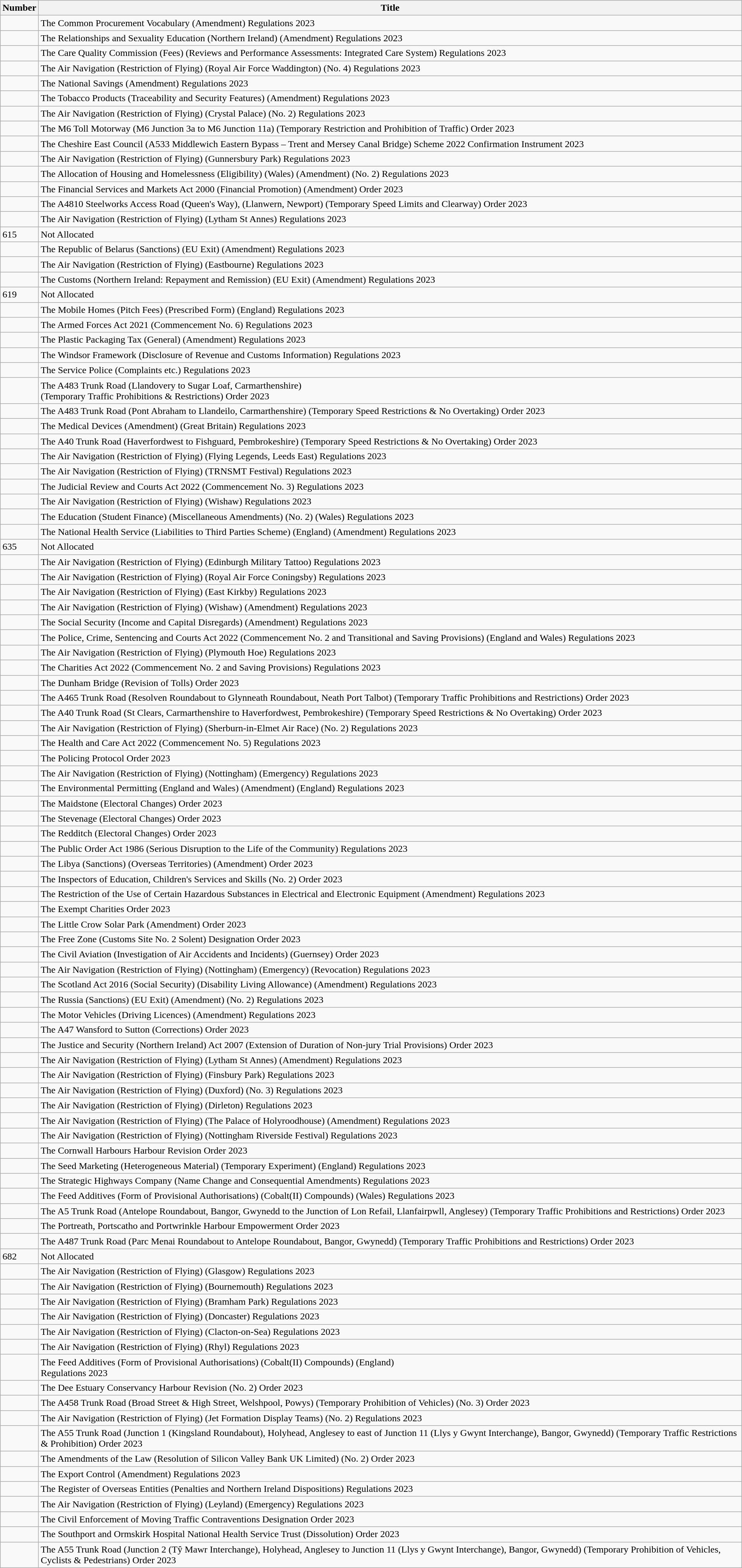<table class="wikitable collapsible">
<tr>
<th>Number</th>
<th>Title</th>
</tr>
<tr>
<td></td>
<td>The Common Procurement Vocabulary (Amendment) Regulations 2023</td>
</tr>
<tr>
<td></td>
<td>The Relationships and Sexuality Education (Northern Ireland) (Amendment) Regulations 2023</td>
</tr>
<tr>
<td></td>
<td>The Care Quality Commission (Fees) (Reviews and Performance Assessments: Integrated Care System) Regulations 2023</td>
</tr>
<tr>
<td></td>
<td>The Air Navigation (Restriction of Flying) (Royal Air Force Waddington) (No. 4) Regulations 2023</td>
</tr>
<tr>
<td></td>
<td>The National Savings (Amendment) Regulations 2023</td>
</tr>
<tr>
<td></td>
<td>The Tobacco Products (Traceability and Security Features) (Amendment) Regulations 2023</td>
</tr>
<tr>
<td></td>
<td>The Air Navigation (Restriction of Flying) (Crystal Palace) (No. 2) Regulations 2023</td>
</tr>
<tr>
<td></td>
<td>The M6 Toll Motorway (M6 Junction 3a to M6 Junction 11a) (Temporary Restriction and Prohibition of Traffic) Order 2023</td>
</tr>
<tr>
<td></td>
<td>The Cheshire East Council (A533 Middlewich Eastern Bypass – Trent and Mersey Canal Bridge) Scheme 2022 Confirmation Instrument 2023</td>
</tr>
<tr>
<td></td>
<td>The Air Navigation (Restriction of Flying) (Gunnersbury Park) Regulations 2023</td>
</tr>
<tr>
<td></td>
<td>The Allocation of Housing and Homelessness (Eligibility) (Wales) (Amendment) (No. 2) Regulations 2023</td>
</tr>
<tr>
<td></td>
<td>The Financial Services and Markets Act 2000 (Financial Promotion) (Amendment) Order 2023</td>
</tr>
<tr>
<td></td>
<td>The A4810 Steelworks Access Road (Queen's Way), (Llanwern, Newport) (Temporary Speed Limits and Clearway) Order 2023</td>
</tr>
<tr>
<td></td>
<td>The Air Navigation (Restriction of Flying) (Lytham St Annes) Regulations 2023</td>
</tr>
<tr>
<td>615</td>
<td>Not Allocated</td>
</tr>
<tr>
<td></td>
<td>The Republic of Belarus (Sanctions) (EU Exit) (Amendment) Regulations 2023</td>
</tr>
<tr>
<td></td>
<td>The Air Navigation (Restriction of Flying) (Eastbourne) Regulations 2023</td>
</tr>
<tr>
<td></td>
<td>The Customs (Northern Ireland: Repayment and Remission) (EU Exit) (Amendment) Regulations 2023</td>
</tr>
<tr>
<td>619</td>
<td>Not Allocated</td>
</tr>
<tr>
<td></td>
<td>The Mobile Homes (Pitch Fees) (Prescribed Form) (England) Regulations 2023</td>
</tr>
<tr>
<td></td>
<td>The Armed Forces Act 2021 (Commencement No. 6) Regulations 2023</td>
</tr>
<tr>
<td></td>
<td>The Plastic Packaging Tax (General) (Amendment) Regulations 2023</td>
</tr>
<tr>
<td></td>
<td>The Windsor Framework (Disclosure of Revenue and Customs Information) Regulations 2023</td>
</tr>
<tr>
<td></td>
<td>The Service Police (Complaints etc.) Regulations 2023</td>
</tr>
<tr>
<td></td>
<td>The A483 Trunk Road (Llandovery to Sugar Loaf, Carmarthenshire)<br>(Temporary Traffic Prohibitions & Restrictions) Order 2023</td>
</tr>
<tr>
<td></td>
<td>The A483 Trunk Road (Pont Abraham to Llandeilo, Carmarthenshire) (Temporary Speed Restrictions & No Overtaking) Order 2023</td>
</tr>
<tr>
<td></td>
<td>The Medical Devices (Amendment) (Great Britain) Regulations 2023</td>
</tr>
<tr>
<td></td>
<td>The A40 Trunk Road (Haverfordwest to Fishguard, Pembrokeshire) (Temporary Speed Restrictions & No Overtaking) Order 2023</td>
</tr>
<tr>
<td></td>
<td>The Air Navigation (Restriction of Flying) (Flying Legends, Leeds East) Regulations 2023</td>
</tr>
<tr>
<td></td>
<td>The Air Navigation (Restriction of Flying) (TRNSMT Festival) Regulations 2023</td>
</tr>
<tr>
<td></td>
<td>The Judicial Review and Courts Act 2022 (Commencement No. 3) Regulations 2023</td>
</tr>
<tr>
<td></td>
<td>The Air Navigation (Restriction of Flying) (Wishaw) Regulations 2023</td>
</tr>
<tr>
<td></td>
<td>The Education (Student Finance) (Miscellaneous Amendments) (No. 2) (Wales) Regulations 2023</td>
</tr>
<tr>
<td></td>
<td>The National Health Service (Liabilities to Third Parties Scheme) (England) (Amendment) Regulations 2023</td>
</tr>
<tr>
<td>635</td>
<td>Not Allocated</td>
</tr>
<tr>
<td></td>
<td>The Air Navigation (Restriction of Flying) (Edinburgh Military Tattoo) Regulations 2023</td>
</tr>
<tr>
<td></td>
<td>The Air Navigation (Restriction of Flying) (Royal Air Force Coningsby) Regulations 2023</td>
</tr>
<tr>
<td></td>
<td>The Air Navigation (Restriction of Flying) (East Kirkby) Regulations 2023</td>
</tr>
<tr>
<td></td>
<td>The Air Navigation (Restriction of Flying) (Wishaw) (Amendment) Regulations 2023</td>
</tr>
<tr>
<td></td>
<td>The Social Security (Income and Capital Disregards) (Amendment) Regulations 2023</td>
</tr>
<tr>
<td></td>
<td>The Police, Crime, Sentencing and Courts Act 2022 (Commencement No. 2 and Transitional and Saving Provisions) (England and Wales) Regulations 2023</td>
</tr>
<tr>
<td></td>
<td>The Air Navigation (Restriction of Flying) (Plymouth Hoe) Regulations 2023</td>
</tr>
<tr>
<td></td>
<td>The Charities Act 2022 (Commencement No. 2 and Saving Provisions) Regulations 2023</td>
</tr>
<tr>
<td></td>
<td>The Dunham Bridge (Revision of Tolls) Order 2023</td>
</tr>
<tr>
<td></td>
<td>The A465 Trunk Road (Resolven Roundabout to Glynneath Roundabout, Neath Port Talbot) (Temporary Traffic Prohibitions and Restrictions) Order 2023</td>
</tr>
<tr>
<td></td>
<td>The A40 Trunk Road (St Clears, Carmarthenshire to Haverfordwest, Pembrokeshire) (Temporary Speed Restrictions & No Overtaking) Order 2023</td>
</tr>
<tr>
<td></td>
<td>The Air Navigation (Restriction of Flying) (Sherburn-in-Elmet Air Race) (No. 2) Regulations 2023</td>
</tr>
<tr>
<td></td>
<td>The Health and Care Act 2022 (Commencement No. 5) Regulations 2023</td>
</tr>
<tr>
<td></td>
<td>The Policing Protocol Order 2023</td>
</tr>
<tr>
<td></td>
<td>The Air Navigation (Restriction of Flying) (Nottingham) (Emergency) Regulations 2023</td>
</tr>
<tr>
<td></td>
<td>The Environmental Permitting (England and Wales) (Amendment) (England) Regulations 2023</td>
</tr>
<tr>
<td></td>
<td>The Maidstone (Electoral Changes) Order 2023</td>
</tr>
<tr>
<td></td>
<td>The Stevenage (Electoral Changes) Order 2023</td>
</tr>
<tr>
<td></td>
<td>The Redditch (Electoral Changes) Order 2023</td>
</tr>
<tr>
<td></td>
<td>The Public Order Act 1986 (Serious Disruption to the Life of the Community) Regulations 2023</td>
</tr>
<tr>
<td></td>
<td>The Libya (Sanctions) (Overseas Territories) (Amendment) Order 2023</td>
</tr>
<tr>
<td></td>
<td>The Inspectors of Education, Children's Services and Skills (No. 2) Order 2023</td>
</tr>
<tr>
<td></td>
<td>The Restriction of the Use of Certain Hazardous Substances in Electrical and Electronic Equipment (Amendment) Regulations 2023</td>
</tr>
<tr>
<td></td>
<td>The Exempt Charities Order 2023</td>
</tr>
<tr>
<td></td>
<td>The Little Crow Solar Park (Amendment) Order 2023</td>
</tr>
<tr>
<td></td>
<td>The Free Zone (Customs Site No. 2 Solent) Designation Order 2023</td>
</tr>
<tr>
<td></td>
<td>The Civil Aviation (Investigation of Air Accidents and Incidents) (Guernsey) Order 2023</td>
</tr>
<tr>
<td></td>
<td>The Air Navigation (Restriction of Flying) (Nottingham) (Emergency) (Revocation) Regulations 2023</td>
</tr>
<tr>
<td></td>
<td>The Scotland Act 2016 (Social Security) (Disability Living Allowance) (Amendment) Regulations 2023</td>
</tr>
<tr>
<td></td>
<td>The Russia (Sanctions) (EU Exit) (Amendment) (No. 2) Regulations 2023</td>
</tr>
<tr>
<td></td>
<td>The Motor Vehicles (Driving Licences) (Amendment) Regulations 2023</td>
</tr>
<tr>
<td></td>
<td>The A47 Wansford to Sutton (Corrections) Order 2023</td>
</tr>
<tr>
<td></td>
<td>The Justice and Security (Northern Ireland) Act 2007 (Extension of Duration of Non-jury Trial Provisions) Order 2023</td>
</tr>
<tr>
<td></td>
<td>The Air Navigation (Restriction of Flying) (Lytham St Annes) (Amendment) Regulations 2023</td>
</tr>
<tr>
<td></td>
<td>The Air Navigation (Restriction of Flying) (Finsbury Park) Regulations 2023</td>
</tr>
<tr>
<td></td>
<td>The Air Navigation (Restriction of Flying) (Duxford) (No. 3) Regulations 2023</td>
</tr>
<tr>
<td></td>
<td>The Air Navigation (Restriction of Flying) (Dirleton) Regulations 2023</td>
</tr>
<tr>
<td></td>
<td>The Air Navigation (Restriction of Flying) (The Palace of Holyroodhouse) (Amendment) Regulations 2023</td>
</tr>
<tr>
<td></td>
<td>The Air Navigation (Restriction of Flying) (Nottingham Riverside Festival) Regulations 2023</td>
</tr>
<tr>
<td></td>
<td>The Cornwall Harbours Harbour Revision Order 2023</td>
</tr>
<tr>
<td></td>
<td>The Seed Marketing (Heterogeneous Material) (Temporary Experiment) (England) Regulations 2023</td>
</tr>
<tr>
<td></td>
<td>The Strategic Highways Company (Name Change and Consequential Amendments) Regulations 2023</td>
</tr>
<tr>
<td></td>
<td>The Feed Additives (Form of Provisional Authorisations) (Cobalt(II) Compounds) (Wales) Regulations 2023</td>
</tr>
<tr>
<td></td>
<td>The A5 Trunk Road (Antelope Roundabout, Bangor, Gwynedd to the Junction of Lon Refail, Llanfairpwll, Anglesey) (Temporary Traffic Prohibitions and Restrictions) Order 2023</td>
</tr>
<tr>
<td></td>
<td>The Portreath, Portscatho and Portwrinkle Harbour Empowerment Order 2023</td>
</tr>
<tr>
<td></td>
<td>The A487 Trunk Road (Parc Menai Roundabout to Antelope Roundabout, Bangor, Gwynedd) (Temporary Traffic Prohibitions and Restrictions) Order 2023</td>
</tr>
<tr>
<td>682</td>
<td>Not Allocated</td>
</tr>
<tr>
<td></td>
<td>The Air Navigation (Restriction of Flying) (Glasgow) Regulations 2023</td>
</tr>
<tr>
<td></td>
<td>The Air Navigation (Restriction of Flying) (Bournemouth) Regulations 2023</td>
</tr>
<tr>
<td></td>
<td>The Air Navigation (Restriction of Flying) (Bramham Park) Regulations 2023</td>
</tr>
<tr>
<td></td>
<td>The Air Navigation (Restriction of Flying) (Doncaster) Regulations 2023</td>
</tr>
<tr>
<td></td>
<td>The Air Navigation (Restriction of Flying) (Clacton-on-Sea) Regulations 2023</td>
</tr>
<tr>
<td></td>
<td>The Air Navigation (Restriction of Flying) (Rhyl) Regulations 2023</td>
</tr>
<tr>
<td></td>
<td>The Feed Additives (Form of Provisional Authorisations) (Cobalt(II) Compounds) (England)<br>Regulations 2023</td>
</tr>
<tr>
<td></td>
<td>The Dee Estuary Conservancy Harbour Revision (No. 2) Order 2023</td>
</tr>
<tr>
<td></td>
<td>The A458 Trunk Road (Broad Street & High Street, Welshpool, Powys) (Temporary Prohibition of Vehicles) (No. 3) Order 2023</td>
</tr>
<tr>
<td></td>
<td>The Air Navigation (Restriction of Flying) (Jet Formation Display Teams) (No. 2) Regulations 2023</td>
</tr>
<tr>
<td></td>
<td>The A55 Trunk Road (Junction 1 (Kingsland Roundabout), Holyhead, Anglesey to east of Junction 11 (Llys y Gwynt Interchange), Bangor, Gwynedd) (Temporary Traffic Restrictions & Prohibition) Order 2023</td>
</tr>
<tr>
<td></td>
<td>The Amendments of the Law (Resolution of Silicon Valley Bank UK Limited) (No. 2) Order 2023</td>
</tr>
<tr>
<td></td>
<td>The Export Control (Amendment) Regulations 2023</td>
</tr>
<tr>
<td></td>
<td>The Register of Overseas Entities (Penalties and Northern Ireland Dispositions) Regulations 2023</td>
</tr>
<tr>
<td></td>
<td>The Air Navigation (Restriction of Flying) (Leyland) (Emergency) Regulations 2023</td>
</tr>
<tr>
<td></td>
<td>The Civil Enforcement of Moving Traffic Contraventions Designation Order 2023</td>
</tr>
<tr>
<td></td>
<td>The Southport and Ormskirk Hospital National Health Service Trust (Dissolution) Order 2023</td>
</tr>
<tr>
<td></td>
<td>The A55 Trunk Road (Junction 2 (Tŷ Mawr Interchange), Holyhead, Anglesey to Junction 11 (Llys y Gwynt Interchange), Bangor, Gwynedd) (Temporary Prohibition of Vehicles, Cyclists & Pedestrians) Order 2023</td>
</tr>
</table>
